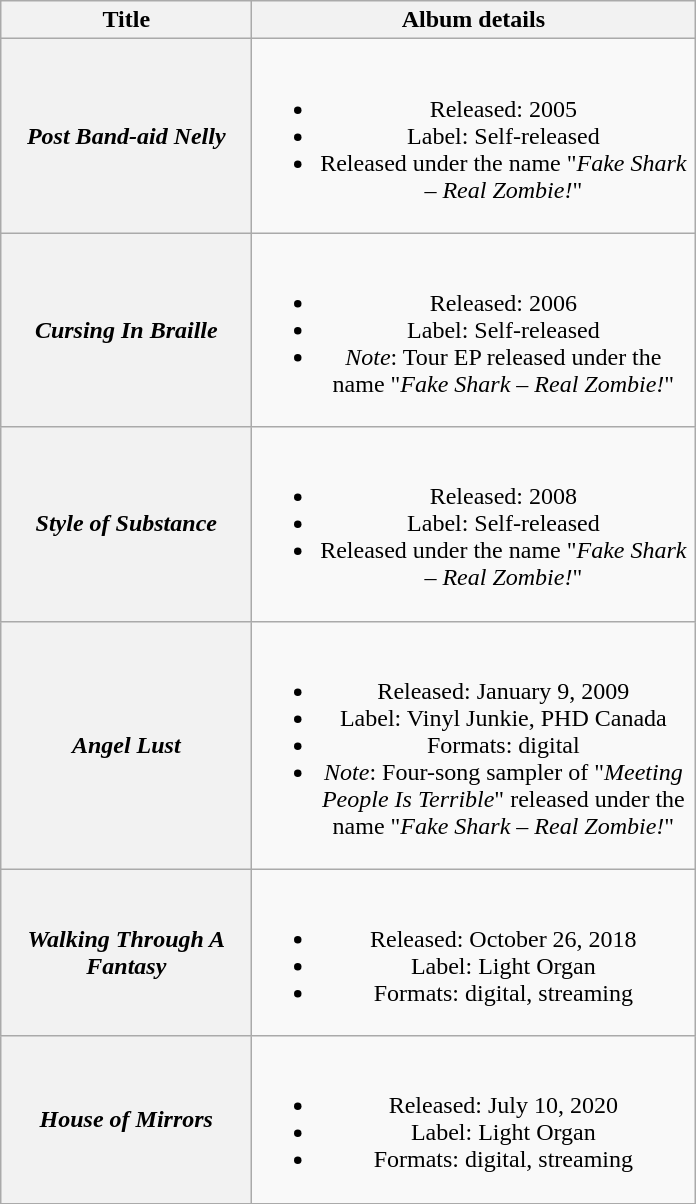<table class="wikitable plainrowheaders" style="text-align:center;">
<tr>
<th scope="col" style="width:10em;">Title</th>
<th scope="col" style="width:18em;">Album details</th>
</tr>
<tr>
<th scope="row"><em>Post Band-aid Nelly</em></th>
<td><br><ul><li>Released: 2005</li><li>Label: Self-released</li><li>Released under the name "<em>Fake Shark – Real Zombie!</em>"</li></ul></td>
</tr>
<tr>
<th scope="row"><em>Cursing In Braille</em></th>
<td><br><ul><li>Released: 2006</li><li>Label: Self-released</li><li><em>Note</em>: Tour EP released under the name "<em>Fake Shark – Real Zombie!</em>"</li></ul></td>
</tr>
<tr>
<th scope="row"><em>Style of Substance</em></th>
<td><br><ul><li>Released: 2008</li><li>Label: Self-released</li><li>Released under the name "<em>Fake Shark – Real Zombie!</em>"</li></ul></td>
</tr>
<tr>
<th scope="row"><em>Angel Lust</em></th>
<td><br><ul><li>Released: January 9, 2009</li><li>Label: Vinyl Junkie, PHD Canada</li><li>Formats: digital</li><li><em>Note</em>: Four-song sampler of "<em>Meeting People Is Terrible</em>" released under the name "<em>Fake Shark – Real Zombie!</em>"</li></ul></td>
</tr>
<tr>
<th scope="row"><em>Walking Through A Fantasy</em></th>
<td><br><ul><li>Released: October 26, 2018</li><li>Label: Light Organ</li><li>Formats: digital, streaming</li></ul></td>
</tr>
<tr>
<th scope="row"><em>House of Mirrors</em></th>
<td><br><ul><li>Released: July 10, 2020</li><li>Label: Light Organ</li><li>Formats: digital, streaming</li></ul></td>
</tr>
</table>
